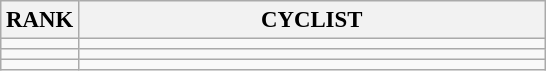<table class="wikitable" style="font-size:95%;">
<tr>
<th>RANK</th>
<th align="left" style="width: 20em">CYCLIST</th>
</tr>
<tr>
<td align="center"></td>
<td></td>
</tr>
<tr>
<td align="center"></td>
<td></td>
</tr>
<tr>
<td align="center"></td>
<td></td>
</tr>
</table>
